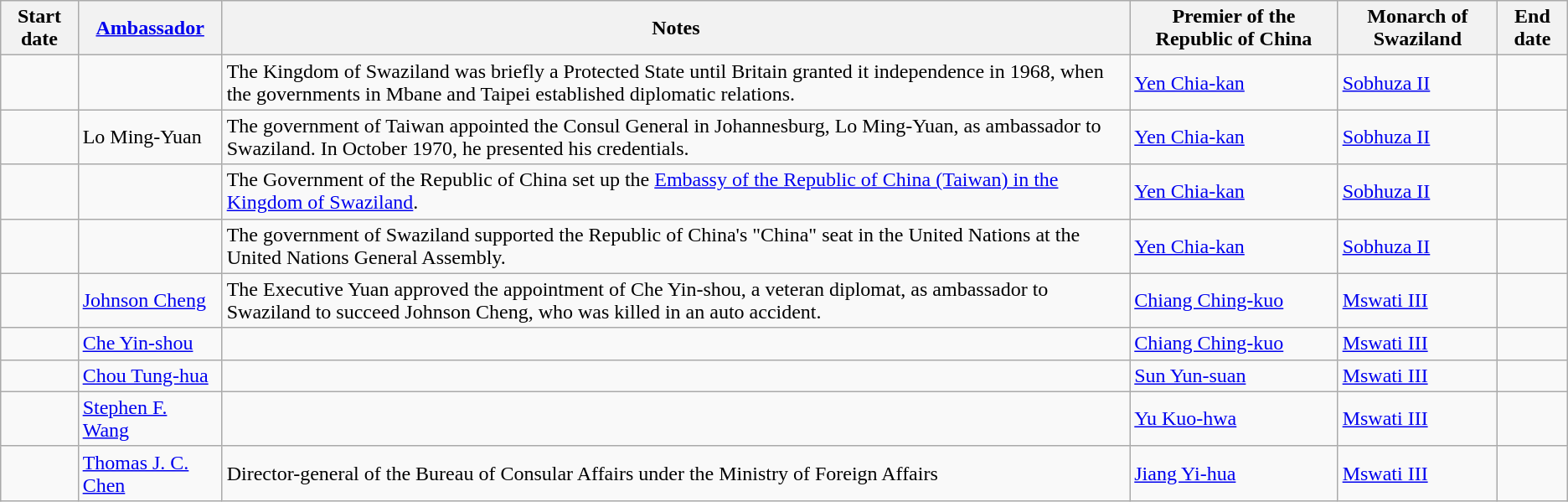<table class="wikitable sortable">
<tr>
<th>Start date</th>
<th><a href='#'>Ambassador</a></th>
<th>Notes</th>
<th>Premier of the Republic of China</th>
<th>Monarch of Swaziland</th>
<th>End date</th>
</tr>
<tr>
<td></td>
<td></td>
<td>The Kingdom of Swaziland was briefly a Protected State until Britain granted it independence in 1968, when the governments in Mbane and Taipei established diplomatic relations.</td>
<td><a href='#'>Yen Chia-kan</a></td>
<td><a href='#'>Sobhuza II</a></td>
<td></td>
</tr>
<tr>
<td></td>
<td>Lo Ming-Yuan</td>
<td>The government of Taiwan appointed the Consul General in Johannesburg, Lo Ming-Yuan, as ambassador to Swaziland. In October 1970, he presented his credentials.</td>
<td><a href='#'>Yen Chia-kan</a></td>
<td><a href='#'>Sobhuza II</a></td>
<td></td>
</tr>
<tr>
<td></td>
<td></td>
<td>The Government of the Republic of China set up the <a href='#'>Embassy of the Republic of China (Taiwan) in the Kingdom of Swaziland</a>.</td>
<td><a href='#'>Yen Chia-kan</a></td>
<td><a href='#'>Sobhuza II</a></td>
<td></td>
</tr>
<tr>
<td></td>
<td></td>
<td>The government of Swaziland supported the Republic of China's "China" seat in the United Nations at the United Nations General Assembly.</td>
<td><a href='#'>Yen Chia-kan</a></td>
<td><a href='#'>Sobhuza II</a></td>
<td></td>
</tr>
<tr>
<td></td>
<td><a href='#'>Johnson Cheng</a></td>
<td>The Executive Yuan approved the appointment of Che Yin-shou, a veteran diplomat, as ambassador to Swaziland to succeed Johnson Cheng, who was killed in an auto accident.</td>
<td><a href='#'>Chiang Ching-kuo</a></td>
<td><a href='#'>Mswati III</a></td>
<td></td>
</tr>
<tr>
<td></td>
<td><a href='#'>Che Yin-shou</a></td>
<td></td>
<td><a href='#'>Chiang Ching-kuo</a></td>
<td><a href='#'>Mswati III</a></td>
<td></td>
</tr>
<tr>
<td></td>
<td><a href='#'>Chou Tung-hua</a></td>
<td></td>
<td><a href='#'>Sun Yun-suan</a></td>
<td><a href='#'>Mswati III</a></td>
<td></td>
</tr>
<tr>
<td></td>
<td><a href='#'>Stephen F. Wang</a></td>
<td></td>
<td><a href='#'>Yu Kuo-hwa</a></td>
<td><a href='#'>Mswati III</a></td>
<td></td>
</tr>
<tr>
<td></td>
<td><a href='#'>Thomas J. C. Chen</a></td>
<td>Director-general of the Bureau of Consular Affairs under the Ministry of Foreign Affairs</td>
<td><a href='#'>Jiang Yi-hua</a></td>
<td><a href='#'>Mswati III</a></td>
<td></td>
</tr>
</table>
